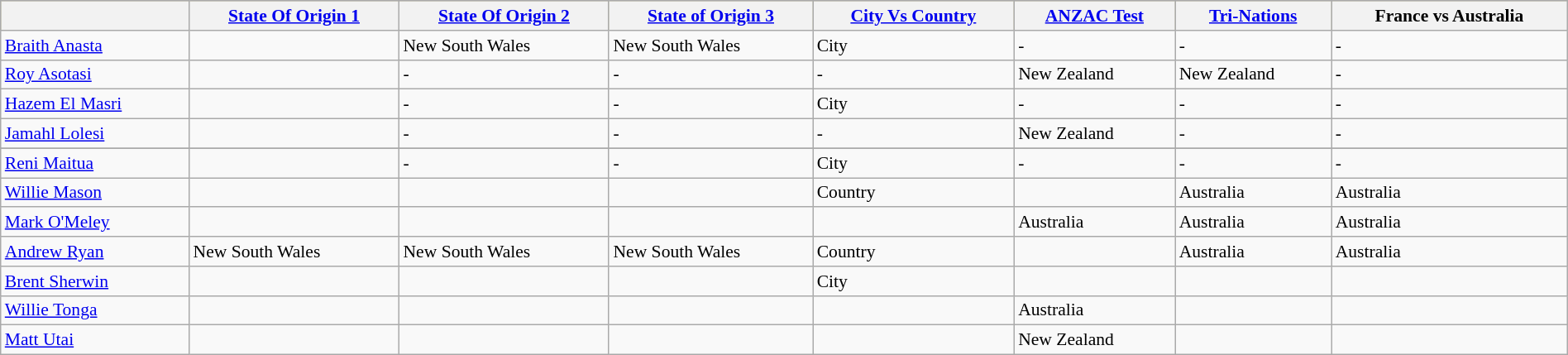<table class="wikitable"  style="width:100%; font-size:90%;">
<tr style="background:#bdb76b;">
<th></th>
<th><a href='#'>State Of Origin 1</a></th>
<th><a href='#'>State Of Origin 2</a></th>
<th><a href='#'>State of Origin 3</a></th>
<th><a href='#'>City Vs Country</a></th>
<th><a href='#'>ANZAC Test</a></th>
<th><a href='#'>Tri-Nations</a></th>
<th>France vs Australia</th>
</tr>
<tr>
<td><a href='#'>Braith Anasta</a></td>
<td></td>
<td>New South Wales</td>
<td>New South Wales</td>
<td>City</td>
<td>-</td>
<td>-</td>
<td>-</td>
</tr>
<tr>
<td><a href='#'>Roy Asotasi</a></td>
<td></td>
<td>-</td>
<td>-</td>
<td>-</td>
<td>New Zealand</td>
<td>New Zealand</td>
<td>-</td>
</tr>
<tr>
<td><a href='#'>Hazem El Masri</a></td>
<td></td>
<td>-</td>
<td>-</td>
<td>City</td>
<td>-</td>
<td>-</td>
<td>-</td>
</tr>
<tr>
<td><a href='#'>Jamahl Lolesi</a></td>
<td></td>
<td>-</td>
<td>-</td>
<td>-</td>
<td>New Zealand</td>
<td>-</td>
<td>-</td>
</tr>
<tr>
</tr>
<tr>
<td><a href='#'>Reni Maitua</a></td>
<td></td>
<td>-</td>
<td>-</td>
<td>City</td>
<td>-</td>
<td>-</td>
<td>-</td>
</tr>
<tr>
<td><a href='#'>Willie Mason</a></td>
<td></td>
<td></td>
<td></td>
<td>Country</td>
<td></td>
<td>Australia</td>
<td>Australia</td>
</tr>
<tr>
<td><a href='#'>Mark O'Meley</a></td>
<td></td>
<td></td>
<td></td>
<td></td>
<td>Australia</td>
<td>Australia</td>
<td>Australia</td>
</tr>
<tr>
<td><a href='#'>Andrew Ryan</a></td>
<td>New South Wales</td>
<td>New South Wales</td>
<td>New South Wales</td>
<td>Country</td>
<td></td>
<td>Australia</td>
<td>Australia</td>
</tr>
<tr>
<td><a href='#'>Brent Sherwin</a></td>
<td></td>
<td></td>
<td></td>
<td>City</td>
<td></td>
<td></td>
<td></td>
</tr>
<tr>
<td><a href='#'>Willie Tonga</a></td>
<td></td>
<td></td>
<td></td>
<td></td>
<td>Australia</td>
<td></td>
<td></td>
</tr>
<tr>
<td><a href='#'>Matt Utai</a></td>
<td></td>
<td></td>
<td></td>
<td></td>
<td>New Zealand</td>
<td></td>
<td></td>
</tr>
</table>
